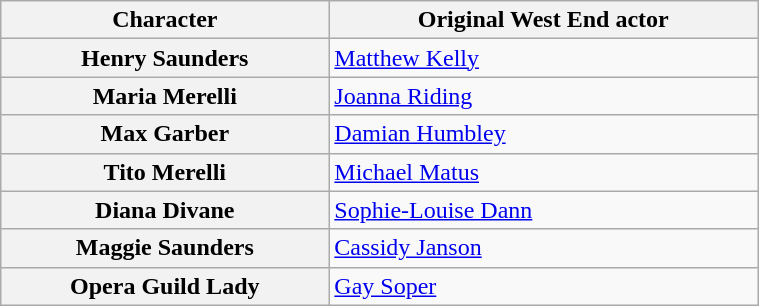<table class="wikitable sortable" width="40%">
<tr>
<th scope="col">Character</th>
<th scope="col" class="unsortable">Original West End actor</th>
</tr>
<tr>
<th scope="row">Henry Saunders</th>
<td><a href='#'>Matthew Kelly</a></td>
</tr>
<tr>
<th scope="row">Maria Merelli</th>
<td><a href='#'>Joanna Riding</a></td>
</tr>
<tr>
<th scope="row">Max Garber</th>
<td><a href='#'>Damian Humbley</a></td>
</tr>
<tr>
<th scope="row">Tito Merelli</th>
<td><a href='#'>Michael Matus</a></td>
</tr>
<tr>
<th scope="row">Diana Divane</th>
<td><a href='#'>Sophie-Louise Dann</a></td>
</tr>
<tr>
<th scope="row">Maggie Saunders</th>
<td><a href='#'>Cassidy Janson</a></td>
</tr>
<tr>
<th scope="row">Opera Guild Lady</th>
<td><a href='#'>Gay Soper</a></td>
</tr>
</table>
